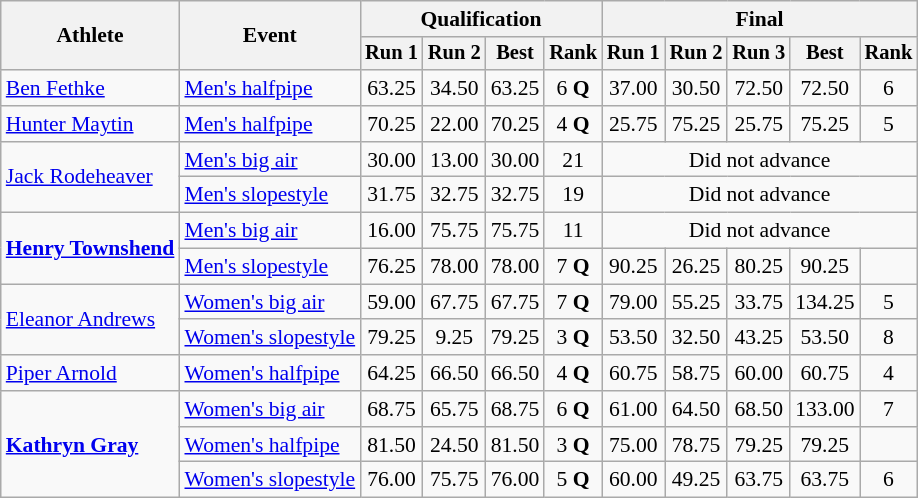<table class="wikitable" style="font-size:90%">
<tr>
<th rowspan=2>Athlete</th>
<th rowspan=2>Event</th>
<th colspan=4>Qualification</th>
<th colspan=5>Final</th>
</tr>
<tr style="font-size:95%">
<th>Run 1</th>
<th>Run 2</th>
<th>Best</th>
<th>Rank</th>
<th>Run 1</th>
<th>Run 2</th>
<th>Run 3</th>
<th>Best</th>
<th>Rank</th>
</tr>
<tr align=center>
<td align=left><a href='#'>Ben Fethke</a></td>
<td align=left><a href='#'>Men's halfpipe</a></td>
<td>63.25</td>
<td>34.50</td>
<td>63.25</td>
<td>6 <strong>Q</strong></td>
<td>37.00</td>
<td>30.50</td>
<td>72.50</td>
<td>72.50</td>
<td>6</td>
</tr>
<tr align=center>
<td align=left><a href='#'>Hunter Maytin</a></td>
<td align=left><a href='#'>Men's halfpipe</a></td>
<td>70.25</td>
<td>22.00</td>
<td>70.25</td>
<td>4 <strong>Q</strong></td>
<td>25.75</td>
<td>75.25</td>
<td>25.75</td>
<td>75.25</td>
<td>5</td>
</tr>
<tr align=center>
<td align=left rowspan=2><a href='#'>Jack Rodeheaver</a></td>
<td align=left><a href='#'>Men's big air</a></td>
<td>30.00</td>
<td>13.00</td>
<td>30.00</td>
<td>21</td>
<td colspan=5>Did not advance</td>
</tr>
<tr align=center>
<td align=left><a href='#'>Men's slopestyle</a></td>
<td>31.75</td>
<td>32.75</td>
<td>32.75</td>
<td>19</td>
<td colspan=5>Did not advance</td>
</tr>
<tr align=center>
<td align=left rowspan=2><strong><a href='#'>Henry Townshend</a></strong></td>
<td align=left><a href='#'>Men's big air</a></td>
<td>16.00</td>
<td>75.75</td>
<td>75.75</td>
<td>11</td>
<td colspan=5>Did not advance</td>
</tr>
<tr align=center>
<td align=left><a href='#'>Men's slopestyle</a></td>
<td>76.25</td>
<td>78.00</td>
<td>78.00</td>
<td>7 <strong>Q</strong></td>
<td>90.25</td>
<td>26.25</td>
<td>80.25</td>
<td>90.25</td>
<td></td>
</tr>
<tr align=center>
<td align=left rowspan=2><a href='#'>Eleanor Andrews</a></td>
<td align=left><a href='#'>Women's big air</a></td>
<td>59.00</td>
<td>67.75</td>
<td>67.75</td>
<td>7 <strong>Q</strong></td>
<td>79.00</td>
<td>55.25</td>
<td>33.75</td>
<td>134.25</td>
<td>5</td>
</tr>
<tr align=center>
<td align=left><a href='#'>Women's slopestyle</a></td>
<td>79.25</td>
<td>9.25</td>
<td>79.25</td>
<td>3 <strong>Q</strong></td>
<td>53.50</td>
<td>32.50</td>
<td>43.25</td>
<td>53.50</td>
<td>8</td>
</tr>
<tr align=center>
<td align=left><a href='#'>Piper Arnold</a></td>
<td align=left><a href='#'>Women's halfpipe</a></td>
<td>64.25</td>
<td>66.50</td>
<td>66.50</td>
<td>4 <strong>Q</strong></td>
<td>60.75</td>
<td>58.75</td>
<td>60.00</td>
<td>60.75</td>
<td>4</td>
</tr>
<tr align=center>
<td align=left rowspan=3><strong><a href='#'>Kathryn Gray</a></strong></td>
<td align=left><a href='#'>Women's big air</a></td>
<td>68.75</td>
<td>65.75</td>
<td>68.75</td>
<td>6 <strong>Q</strong></td>
<td>61.00</td>
<td>64.50</td>
<td>68.50</td>
<td>133.00</td>
<td>7</td>
</tr>
<tr align=center>
<td align=left><a href='#'>Women's halfpipe</a></td>
<td>81.50</td>
<td>24.50</td>
<td>81.50</td>
<td>3 <strong>Q</strong></td>
<td>75.00</td>
<td>78.75</td>
<td>79.25</td>
<td>79.25</td>
<td></td>
</tr>
<tr align=center>
<td align=left><a href='#'>Women's slopestyle</a></td>
<td>76.00</td>
<td>75.75</td>
<td>76.00</td>
<td>5 <strong>Q</strong></td>
<td>60.00</td>
<td>49.25</td>
<td>63.75</td>
<td>63.75</td>
<td>6</td>
</tr>
</table>
